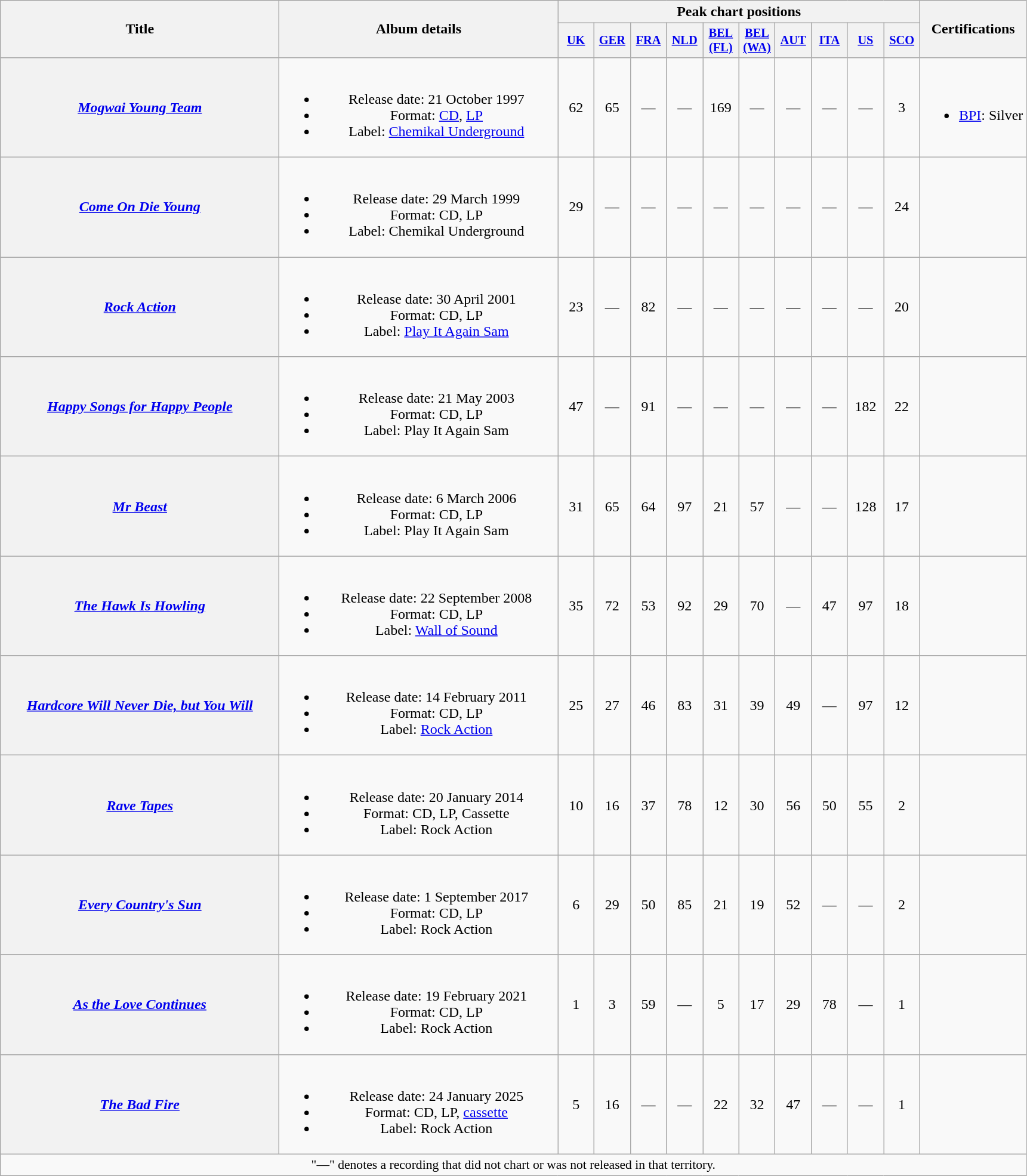<table class="wikitable plainrowheaders" style="text-align:center;">
<tr>
<th scope="col" rowspan="2" style="width:19em;">Title</th>
<th scope="col" rowspan="2" style="width:19em;">Album details</th>
<th scope="col" colspan="10">Peak chart positions</th>
<th scope="col" rowspan="2">Certifications</th>
</tr>
<tr>
<th scope="col" style="width:2.5em;font-size:85%;"><a href='#'>UK</a><br></th>
<th scope="col" style="width:2.5em;font-size:85%;"><a href='#'>GER</a><br></th>
<th scope="col" style="width:2.5em;font-size:85%;"><a href='#'>FRA</a><br></th>
<th scope="col" style="width:2.5em;font-size:85%;"><a href='#'>NLD</a><br></th>
<th scope="col" style="width:2.5em;font-size:85%;"><a href='#'>BEL (FL)</a><br></th>
<th scope="col" style="width:2.5em;font-size:85%;"><a href='#'>BEL (WA)</a><br></th>
<th scope="col" style="width:2.5em;font-size:85%;"><a href='#'>AUT</a><br></th>
<th scope="col" style="width:2.5em;font-size:85%;"><a href='#'>ITA</a><br></th>
<th scope="col" style="width:2.5em;font-size:85%;"><a href='#'>US</a><br></th>
<th scope="col" style="width:2.5em;font-size:85%;"><a href='#'>SCO</a><br></th>
</tr>
<tr>
<th scope="row"><em><a href='#'>Mogwai Young Team</a></em></th>
<td><br><ul><li>Release date: 21 October 1997</li><li>Format: <a href='#'>CD</a>, <a href='#'>LP</a></li><li>Label: <a href='#'>Chemikal Underground</a></li></ul></td>
<td>62</td>
<td>65</td>
<td>—</td>
<td>—</td>
<td>169</td>
<td>—</td>
<td>—</td>
<td>—</td>
<td>—</td>
<td>3<br></td>
<td><br><ul><li><a href='#'>BPI</a>: Silver</li></ul></td>
</tr>
<tr>
<th scope="row"><em><a href='#'>Come On Die Young</a></em></th>
<td><br><ul><li>Release date: 29 March 1999</li><li>Format: CD, LP</li><li>Label: Chemikal Underground</li></ul></td>
<td>29</td>
<td>—</td>
<td>—</td>
<td>—</td>
<td>—</td>
<td>—</td>
<td>—</td>
<td>—</td>
<td>—</td>
<td>24<br></td>
<td></td>
</tr>
<tr>
<th scope="row"><em><a href='#'>Rock Action</a></em></th>
<td><br><ul><li>Release date: 30 April 2001</li><li>Format: CD, LP</li><li>Label: <a href='#'>Play It Again Sam</a></li></ul></td>
<td>23</td>
<td>—</td>
<td>82</td>
<td>—</td>
<td>—</td>
<td>—</td>
<td>—</td>
<td>—</td>
<td>—</td>
<td>20<br></td>
<td></td>
</tr>
<tr>
<th scope="row"><em><a href='#'>Happy Songs for Happy People</a></em></th>
<td><br><ul><li>Release date: 21 May 2003</li><li>Format: CD, LP</li><li>Label: Play It Again Sam</li></ul></td>
<td>47</td>
<td>—</td>
<td>91</td>
<td>—</td>
<td>—</td>
<td>—</td>
<td>—</td>
<td>—</td>
<td>182</td>
<td>22<br></td>
<td></td>
</tr>
<tr>
<th scope="row"><em><a href='#'>Mr Beast</a></em></th>
<td><br><ul><li>Release date: 6 March 2006</li><li>Format: CD, LP</li><li>Label: Play It Again Sam</li></ul></td>
<td>31</td>
<td>65</td>
<td>64</td>
<td>97</td>
<td>21</td>
<td>57</td>
<td>—</td>
<td>—</td>
<td>128</td>
<td>17<br></td>
<td></td>
</tr>
<tr>
<th scope="row"><em><a href='#'>The Hawk Is Howling</a></em></th>
<td><br><ul><li>Release date: 22 September 2008</li><li>Format: CD, LP</li><li>Label: <a href='#'>Wall of Sound</a></li></ul></td>
<td>35</td>
<td>72</td>
<td>53</td>
<td>92</td>
<td>29</td>
<td>70</td>
<td>—</td>
<td>47</td>
<td>97</td>
<td>18<br></td>
<td></td>
</tr>
<tr>
<th scope="row"><em><a href='#'>Hardcore Will Never Die, but You Will</a></em></th>
<td><br><ul><li>Release date: 14 February 2011</li><li>Format: CD, LP</li><li>Label: <a href='#'>Rock Action</a></li></ul></td>
<td>25</td>
<td>27</td>
<td>46</td>
<td>83</td>
<td>31</td>
<td>39</td>
<td>49</td>
<td>—</td>
<td>97</td>
<td>12<br></td>
<td></td>
</tr>
<tr>
<th scope="row"><em><a href='#'>Rave Tapes</a></em></th>
<td><br><ul><li>Release date: 20 January 2014</li><li>Format: CD, LP, Cassette</li><li>Label: Rock Action</li></ul></td>
<td>10</td>
<td>16</td>
<td>37</td>
<td>78</td>
<td>12</td>
<td>30</td>
<td>56</td>
<td>50</td>
<td>55</td>
<td>2<br></td>
<td></td>
</tr>
<tr>
<th scope="row"><em><a href='#'>Every Country's Sun</a></em></th>
<td><br><ul><li>Release date: 1 September 2017</li><li>Format: CD, LP</li><li>Label: Rock Action</li></ul></td>
<td>6</td>
<td>29</td>
<td>50</td>
<td>85</td>
<td>21</td>
<td>19</td>
<td>52</td>
<td>—</td>
<td>—</td>
<td>2<br></td>
<td></td>
</tr>
<tr>
<th scope="row"><em><a href='#'>As the Love Continues</a></em></th>
<td><br><ul><li>Release date: 19 February 2021</li><li>Format: CD, LP</li><li>Label: Rock Action</li></ul></td>
<td>1</td>
<td>3</td>
<td>59</td>
<td>—</td>
<td>5</td>
<td>17</td>
<td>29</td>
<td>78<br></td>
<td>—</td>
<td>1<br></td>
<td></td>
</tr>
<tr>
<th scope="row"><em><a href='#'>The Bad Fire</a></em></th>
<td><br><ul><li>Release date: 24 January 2025</li><li>Format: CD, LP, <a href='#'>cassette</a></li><li>Label: Rock Action</li></ul></td>
<td>5</td>
<td>16</td>
<td>—</td>
<td>—</td>
<td>22</td>
<td>32</td>
<td>47</td>
<td>—</td>
<td>—</td>
<td>1</td>
<td></td>
</tr>
<tr>
<td colspan="14" style="font-size:90%">"—" denotes a recording that did not chart or was not released in that territory.</td>
</tr>
</table>
